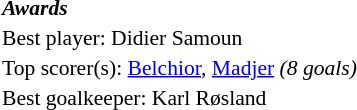<table width=100% cellspacing=1 style="font-size: 90%;">
<tr>
<td><strong><em>Awards</em></strong></td>
</tr>
<tr>
<td>Best player:  Didier Samoun</td>
</tr>
<tr>
<td colspan=4>Top scorer(s):  <a href='#'>Belchior</a>,  <a href='#'>Madjer</a> <em>(8 goals)</em></td>
</tr>
<tr>
<td>Best goalkeeper:  Karl Røsland</td>
</tr>
</table>
